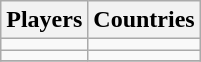<table class="wikitable">
<tr>
<th>Players</th>
<th>Countries</th>
</tr>
<tr>
<td align="center"></td>
<td></td>
</tr>
<tr>
<td align="center"></td>
<td></td>
</tr>
<tr>
</tr>
</table>
